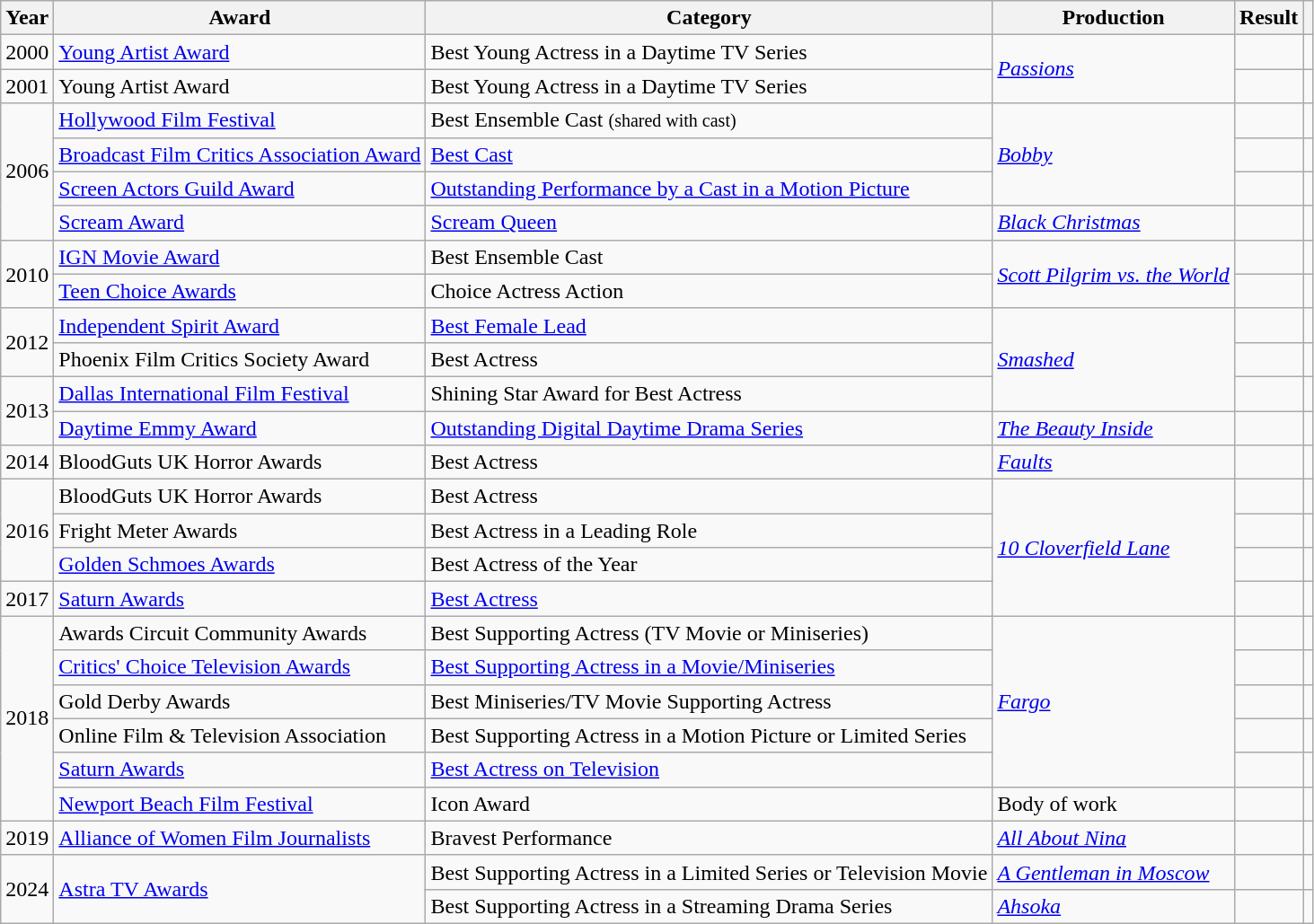<table class="wikitable plainrowheaders sortable">
<tr>
<th>Year</th>
<th>Award</th>
<th>Category</th>
<th>Production</th>
<th>Result</th>
<th class="unsortable"></th>
</tr>
<tr>
<td>2000</td>
<td><a href='#'>Young Artist Award</a></td>
<td>Best Young Actress in a Daytime TV Series</td>
<td rowspan="2"><em><a href='#'>Passions</a></em></td>
<td></td>
<td></td>
</tr>
<tr>
<td>2001</td>
<td>Young Artist Award</td>
<td>Best Young Actress in a Daytime TV Series</td>
<td></td>
<td></td>
</tr>
<tr>
<td rowspan="4">2006</td>
<td><a href='#'>Hollywood Film Festival</a></td>
<td>Best Ensemble Cast <small>(shared with cast)</small></td>
<td rowspan="3"><em><a href='#'>Bobby</a></em></td>
<td></td>
<td></td>
</tr>
<tr>
<td><a href='#'>Broadcast Film Critics Association Award</a></td>
<td><a href='#'>Best Cast</a></td>
<td></td>
<td></td>
</tr>
<tr>
<td><a href='#'>Screen Actors Guild Award</a></td>
<td><a href='#'>Outstanding Performance by a Cast in a Motion Picture</a></td>
<td></td>
<td style="text-align:center;"></td>
</tr>
<tr>
<td><a href='#'>Scream Award</a></td>
<td><a href='#'>Scream Queen</a></td>
<td><em><a href='#'>Black Christmas</a></em></td>
<td></td>
<td></td>
</tr>
<tr>
<td rowspan="2">2010</td>
<td><a href='#'>IGN Movie Award</a></td>
<td>Best Ensemble Cast</td>
<td rowspan="2"><em><a href='#'>Scott Pilgrim vs. the World</a></em></td>
<td></td>
<td></td>
</tr>
<tr>
<td><a href='#'>Teen Choice Awards</a></td>
<td>Choice Actress Action</td>
<td></td>
<td></td>
</tr>
<tr>
<td rowspan="2">2012</td>
<td><a href='#'>Independent Spirit Award</a></td>
<td><a href='#'>Best Female Lead</a></td>
<td rowspan="3"><em><a href='#'>Smashed</a></em></td>
<td></td>
<td></td>
</tr>
<tr>
<td>Phoenix Film Critics Society Award</td>
<td>Best Actress</td>
<td></td>
<td></td>
</tr>
<tr>
<td rowspan="2">2013</td>
<td><a href='#'>Dallas International Film Festival</a></td>
<td>Shining Star Award for Best Actress</td>
<td></td>
<td></td>
</tr>
<tr>
<td><a href='#'>Daytime Emmy Award</a></td>
<td><a href='#'>Outstanding Digital Daytime Drama Series</a></td>
<td><em><a href='#'>The Beauty Inside</a></em></td>
<td></td>
<td style="text-align:center;"></td>
</tr>
<tr>
<td>2014</td>
<td>BloodGuts UK Horror Awards</td>
<td>Best Actress</td>
<td><em><a href='#'>Faults</a></em></td>
<td></td>
<td></td>
</tr>
<tr>
<td rowspan="3">2016</td>
<td>BloodGuts UK Horror Awards</td>
<td>Best Actress</td>
<td rowspan="4"><em><a href='#'>10 Cloverfield Lane</a></em></td>
<td></td>
<td></td>
</tr>
<tr>
<td>Fright Meter Awards</td>
<td>Best Actress in a Leading Role</td>
<td></td>
<td></td>
</tr>
<tr>
<td><a href='#'>Golden Schmoes Awards</a></td>
<td>Best Actress of the Year</td>
<td></td>
<td></td>
</tr>
<tr>
<td>2017</td>
<td><a href='#'>Saturn Awards</a></td>
<td><a href='#'>Best Actress</a></td>
<td></td>
<td style="text-align:center;"></td>
</tr>
<tr>
<td rowspan="6">2018</td>
<td>Awards Circuit Community Awards</td>
<td>Best Supporting Actress (TV Movie or Miniseries)</td>
<td rowspan="5"><em><a href='#'>Fargo</a></em></td>
<td></td>
<td></td>
</tr>
<tr>
<td><a href='#'>Critics' Choice Television Awards</a></td>
<td><a href='#'>Best Supporting Actress in a Movie/Miniseries</a></td>
<td></td>
<td></td>
</tr>
<tr>
<td>Gold Derby Awards</td>
<td>Best Miniseries/TV Movie Supporting Actress</td>
<td></td>
<td></td>
</tr>
<tr>
<td>Online Film & Television Association</td>
<td>Best Supporting Actress in a Motion Picture or Limited Series</td>
<td></td>
<td></td>
</tr>
<tr>
<td><a href='#'>Saturn Awards</a></td>
<td><a href='#'>Best Actress on Television</a></td>
<td></td>
<td style="text-align:center;"></td>
</tr>
<tr>
<td><a href='#'>Newport Beach Film Festival</a></td>
<td>Icon Award</td>
<td>Body of work</td>
<td></td>
<td style="text-align:center;"></td>
</tr>
<tr>
<td>2019</td>
<td><a href='#'>Alliance of Women Film Journalists</a></td>
<td>Bravest Performance</td>
<td><em><a href='#'>All About Nina</a></em></td>
<td></td>
<td style="text-align:center;"></td>
</tr>
<tr>
<td rowspan="2">2024</td>
<td rowspan="2"><a href='#'>Astra TV Awards</a></td>
<td>Best Supporting Actress in a Limited Series or Television Movie</td>
<td><em><a href='#'>A Gentleman in Moscow</a></em></td>
<td></td>
<td></td>
</tr>
<tr>
<td>Best Supporting Actress in a Streaming Drama Series</td>
<td><em><a href='#'>Ahsoka</a></em></td>
<td></td>
<td></td>
</tr>
</table>
